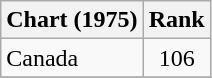<table class="wikitable">
<tr>
<th align="left">Chart (1975)</th>
<th style="text-align:center;">Rank</th>
</tr>
<tr>
<td>Canada</td>
<td style="text-align:center;">106</td>
</tr>
<tr>
</tr>
</table>
